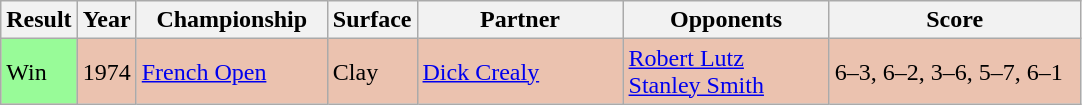<table class="sortable wikitable">
<tr>
<th style="width:40px">Result</th>
<th style="width:30px">Year</th>
<th style="width:120px">Championship</th>
<th style="width:50px">Surface</th>
<th style="width:130px">Partner</th>
<th style="width:130px">Opponents</th>
<th style="width:160px" class="unsortable">Score</th>
</tr>
<tr style="background:#ebc2af;">
<td style="background:#98fb98;">Win</td>
<td>1974</td>
<td><a href='#'>French Open</a></td>
<td>Clay</td>
<td> <a href='#'>Dick Crealy</a></td>
<td> <a href='#'>Robert Lutz</a> <br> <a href='#'>Stanley Smith</a></td>
<td>6–3, 6–2, 3–6, 5–7, 6–1</td>
</tr>
</table>
